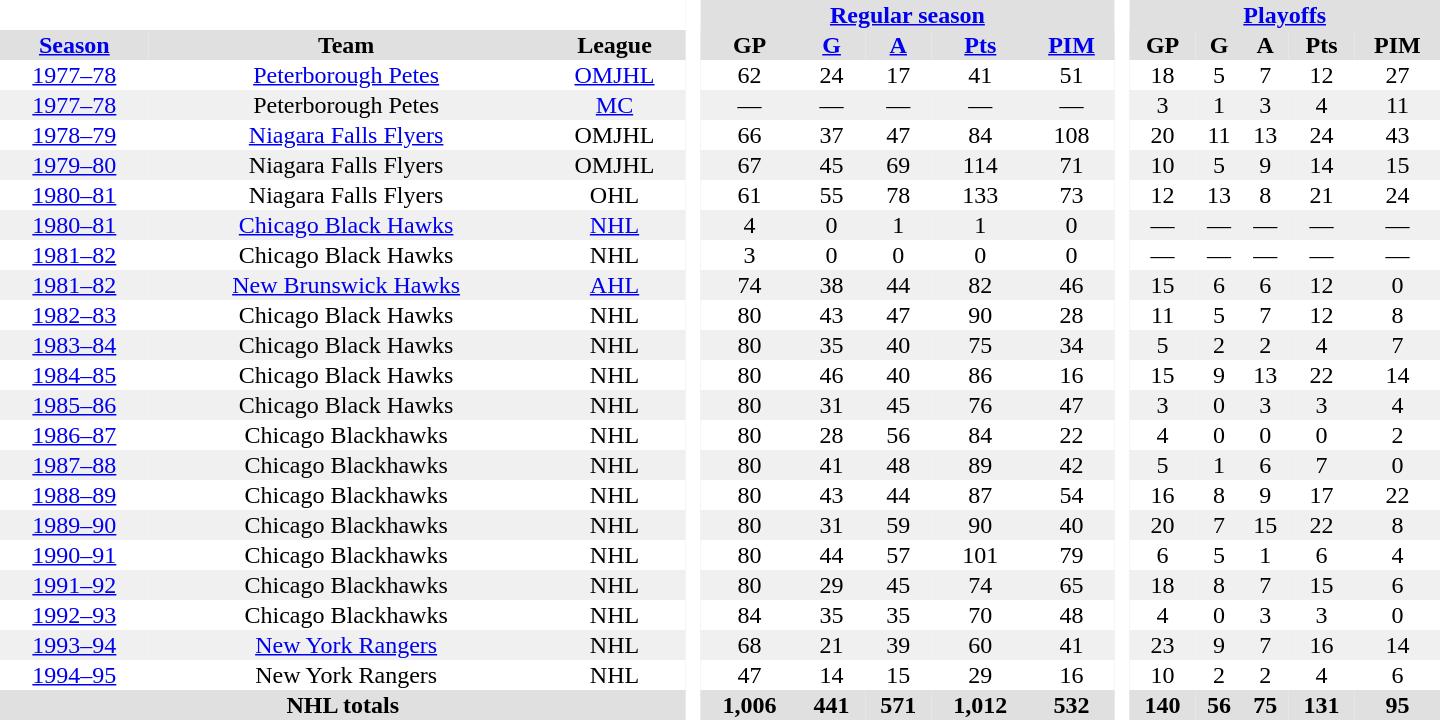<table border="0" cellpadding="1" cellspacing="0" style="text-align:center; width:60em">
<tr bgcolor="#e0e0e0">
<th colspan="3" bgcolor="#ffffff"> </th>
<th rowspan="99" bgcolor="#ffffff"> </th>
<th colspan="5"><a href='#'>Regular season</a></th>
<th rowspan="99" bgcolor="#ffffff"> </th>
<th colspan="5"><a href='#'>Playoffs</a></th>
</tr>
<tr bgcolor="#e0e0e0">
<th><a href='#'>Season</a></th>
<th>Team</th>
<th>League</th>
<th>GP</th>
<th><a href='#'>G</a></th>
<th><a href='#'>A</a></th>
<th><a href='#'>Pts</a></th>
<th><a href='#'>PIM</a></th>
<th>GP</th>
<th>G</th>
<th>A</th>
<th>Pts</th>
<th>PIM</th>
</tr>
<tr>
<td><a href='#'>1977–78</a></td>
<td><a href='#'>Peterborough Petes</a></td>
<td><a href='#'>OMJHL</a></td>
<td>62</td>
<td>24</td>
<td>17</td>
<td>41</td>
<td>51</td>
<td>18</td>
<td>5</td>
<td>7</td>
<td>12</td>
<td>27</td>
</tr>
<tr bgcolor="#f0f0f0">
<td><a href='#'>1977–78</a></td>
<td>Peterborough Petes</td>
<td><a href='#'>MC</a></td>
<td>—</td>
<td>—</td>
<td>—</td>
<td>—</td>
<td>—</td>
<td>3</td>
<td>1</td>
<td>3</td>
<td>4</td>
<td>11</td>
</tr>
<tr>
<td><a href='#'>1978–79</a></td>
<td><a href='#'>Niagara Falls Flyers</a></td>
<td>OMJHL</td>
<td>66</td>
<td>37</td>
<td>47</td>
<td>84</td>
<td>108</td>
<td>20</td>
<td>11</td>
<td>13</td>
<td>24</td>
<td>43</td>
</tr>
<tr bgcolor="#f0f0f0">
<td><a href='#'>1979–80</a></td>
<td>Niagara Falls Flyers</td>
<td>OMJHL</td>
<td>67</td>
<td>45</td>
<td>69</td>
<td>114</td>
<td>71</td>
<td>10</td>
<td>5</td>
<td>9</td>
<td>14</td>
<td>15</td>
</tr>
<tr>
<td><a href='#'>1980–81</a></td>
<td>Niagara Falls Flyers</td>
<td>OHL</td>
<td>61</td>
<td>55</td>
<td>78</td>
<td>133</td>
<td>73</td>
<td>12</td>
<td>13</td>
<td>8</td>
<td>21</td>
<td>24</td>
</tr>
<tr bgcolor="#f0f0f0">
<td><a href='#'>1980–81</a></td>
<td><a href='#'>Chicago Black Hawks</a></td>
<td><a href='#'>NHL</a></td>
<td>4</td>
<td>0</td>
<td>1</td>
<td>1</td>
<td>0</td>
<td>—</td>
<td>—</td>
<td>—</td>
<td>—</td>
<td>—</td>
</tr>
<tr>
<td><a href='#'>1981–82</a></td>
<td>Chicago Black Hawks</td>
<td>NHL</td>
<td>3</td>
<td>0</td>
<td>0</td>
<td>0</td>
<td>0</td>
<td>—</td>
<td>—</td>
<td>—</td>
<td>—</td>
<td>—</td>
</tr>
<tr bgcolor="#f0f0f0">
<td><a href='#'>1981–82</a></td>
<td><a href='#'>New Brunswick Hawks</a></td>
<td><a href='#'>AHL</a></td>
<td>74</td>
<td>38</td>
<td>44</td>
<td>82</td>
<td>46</td>
<td>15</td>
<td>6</td>
<td>6</td>
<td>12</td>
<td>0</td>
</tr>
<tr>
<td><a href='#'>1982–83</a></td>
<td>Chicago Black Hawks</td>
<td>NHL</td>
<td>80</td>
<td>43</td>
<td>47</td>
<td>90</td>
<td>28</td>
<td>11</td>
<td>5</td>
<td>7</td>
<td>12</td>
<td>8</td>
</tr>
<tr bgcolor="#f0f0f0">
<td><a href='#'>1983–84</a></td>
<td>Chicago Black Hawks</td>
<td>NHL</td>
<td>80</td>
<td>35</td>
<td>40</td>
<td>75</td>
<td>34</td>
<td>5</td>
<td>2</td>
<td>2</td>
<td>4</td>
<td>7</td>
</tr>
<tr>
<td><a href='#'>1984–85</a></td>
<td>Chicago Black Hawks</td>
<td>NHL</td>
<td>80</td>
<td>46</td>
<td>40</td>
<td>86</td>
<td>16</td>
<td>15</td>
<td>9</td>
<td>13</td>
<td>22</td>
<td>14</td>
</tr>
<tr bgcolor="#f0f0f0">
<td><a href='#'>1985–86</a></td>
<td>Chicago Black Hawks</td>
<td>NHL</td>
<td>80</td>
<td>31</td>
<td>45</td>
<td>76</td>
<td>47</td>
<td>3</td>
<td>0</td>
<td>3</td>
<td>3</td>
<td>4</td>
</tr>
<tr>
<td><a href='#'>1986–87</a></td>
<td>Chicago Blackhawks</td>
<td>NHL</td>
<td>80</td>
<td>28</td>
<td>56</td>
<td>84</td>
<td>22</td>
<td>4</td>
<td>0</td>
<td>0</td>
<td>0</td>
<td>2</td>
</tr>
<tr bgcolor="#f0f0f0">
<td><a href='#'>1987–88</a></td>
<td>Chicago Blackhawks</td>
<td>NHL</td>
<td>80</td>
<td>41</td>
<td>48</td>
<td>89</td>
<td>42</td>
<td>5</td>
<td>1</td>
<td>6</td>
<td>7</td>
<td>0</td>
</tr>
<tr>
<td><a href='#'>1988–89</a></td>
<td>Chicago Blackhawks</td>
<td>NHL</td>
<td>80</td>
<td>43</td>
<td>44</td>
<td>87</td>
<td>54</td>
<td>16</td>
<td>8</td>
<td>9</td>
<td>17</td>
<td>22</td>
</tr>
<tr bgcolor="#f0f0f0">
<td><a href='#'>1989–90</a></td>
<td>Chicago Blackhawks</td>
<td>NHL</td>
<td>80</td>
<td>31</td>
<td>59</td>
<td>90</td>
<td>40</td>
<td>20</td>
<td>7</td>
<td>15</td>
<td>22</td>
<td>8</td>
</tr>
<tr>
<td><a href='#'>1990–91</a></td>
<td>Chicago Blackhawks</td>
<td>NHL</td>
<td>80</td>
<td>44</td>
<td>57</td>
<td>101</td>
<td>79</td>
<td>6</td>
<td>5</td>
<td>1</td>
<td>6</td>
<td>4</td>
</tr>
<tr bgcolor="#f0f0f0">
<td><a href='#'>1991–92</a></td>
<td>Chicago Blackhawks</td>
<td>NHL</td>
<td>80</td>
<td>29</td>
<td>45</td>
<td>74</td>
<td>65</td>
<td>18</td>
<td>8</td>
<td>7</td>
<td>15</td>
<td>6</td>
</tr>
<tr>
<td><a href='#'>1992–93</a></td>
<td>Chicago Blackhawks</td>
<td>NHL</td>
<td>84</td>
<td>35</td>
<td>35</td>
<td>70</td>
<td>48</td>
<td>4</td>
<td>0</td>
<td>3</td>
<td>3</td>
<td>0</td>
</tr>
<tr bgcolor="#f0f0f0">
<td><a href='#'>1993–94</a></td>
<td><a href='#'>New York Rangers</a></td>
<td>NHL</td>
<td>68</td>
<td>21</td>
<td>39</td>
<td>60</td>
<td>41</td>
<td>23</td>
<td>9</td>
<td>7</td>
<td>16</td>
<td>14</td>
</tr>
<tr>
<td><a href='#'>1994–95</a></td>
<td>New York Rangers</td>
<td>NHL</td>
<td>47</td>
<td>14</td>
<td>15</td>
<td>29</td>
<td>16</td>
<td>10</td>
<td>2</td>
<td>2</td>
<td>4</td>
<td>6</td>
</tr>
<tr style="background:#e0e0e0;">
<th colspan="3">NHL totals</th>
<th>1,006</th>
<th>441</th>
<th>571</th>
<th>1,012</th>
<th>532</th>
<th>140</th>
<th>56</th>
<th>75</th>
<th>131</th>
<th>95</th>
</tr>
</table>
